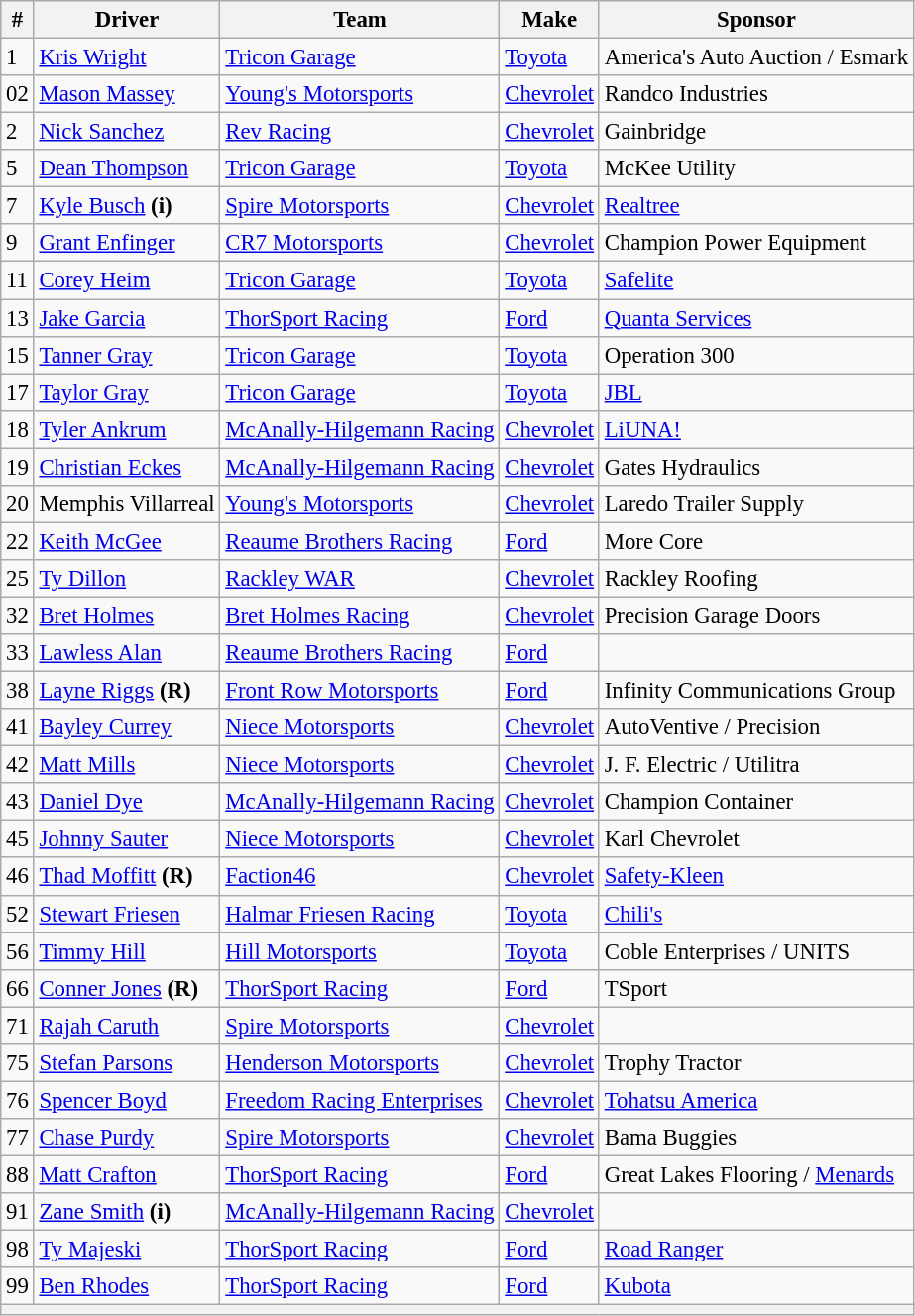<table class="wikitable" style="font-size: 95%;">
<tr>
<th>#</th>
<th>Driver</th>
<th>Team</th>
<th>Make</th>
<th>Sponsor</th>
</tr>
<tr>
<td>1</td>
<td><a href='#'>Kris Wright</a></td>
<td><a href='#'>Tricon Garage</a></td>
<td><a href='#'>Toyota</a></td>
<td nowrap>America's Auto Auction / Esmark</td>
</tr>
<tr>
<td>02</td>
<td><a href='#'>Mason Massey</a></td>
<td><a href='#'>Young's Motorsports</a></td>
<td><a href='#'>Chevrolet</a></td>
<td>Randco Industries</td>
</tr>
<tr>
<td>2</td>
<td><a href='#'>Nick Sanchez</a></td>
<td><a href='#'>Rev Racing</a></td>
<td><a href='#'>Chevrolet</a></td>
<td>Gainbridge</td>
</tr>
<tr>
<td>5</td>
<td><a href='#'>Dean Thompson</a></td>
<td><a href='#'>Tricon Garage</a></td>
<td><a href='#'>Toyota</a></td>
<td>McKee Utility</td>
</tr>
<tr>
<td>7</td>
<td><a href='#'>Kyle Busch</a> <strong>(i)</strong></td>
<td><a href='#'>Spire Motorsports</a></td>
<td><a href='#'>Chevrolet</a></td>
<td><a href='#'>Realtree</a></td>
</tr>
<tr>
<td>9</td>
<td><a href='#'>Grant Enfinger</a></td>
<td><a href='#'>CR7 Motorsports</a></td>
<td><a href='#'>Chevrolet</a></td>
<td>Champion Power Equipment</td>
</tr>
<tr>
<td>11</td>
<td><a href='#'>Corey Heim</a></td>
<td><a href='#'>Tricon Garage</a></td>
<td><a href='#'>Toyota</a></td>
<td><a href='#'>Safelite</a></td>
</tr>
<tr>
<td>13</td>
<td><a href='#'>Jake Garcia</a></td>
<td><a href='#'>ThorSport Racing</a></td>
<td><a href='#'>Ford</a></td>
<td><a href='#'>Quanta Services</a></td>
</tr>
<tr>
<td>15</td>
<td><a href='#'>Tanner Gray</a></td>
<td><a href='#'>Tricon Garage</a></td>
<td><a href='#'>Toyota</a></td>
<td>Operation 300</td>
</tr>
<tr>
<td>17</td>
<td><a href='#'>Taylor Gray</a></td>
<td><a href='#'>Tricon Garage</a></td>
<td><a href='#'>Toyota</a></td>
<td><a href='#'>JBL</a></td>
</tr>
<tr>
<td>18</td>
<td><a href='#'>Tyler Ankrum</a></td>
<td><a href='#'>McAnally-Hilgemann Racing</a></td>
<td><a href='#'>Chevrolet</a></td>
<td><a href='#'>LiUNA!</a></td>
</tr>
<tr>
<td>19</td>
<td><a href='#'>Christian Eckes</a></td>
<td><a href='#'>McAnally-Hilgemann Racing</a></td>
<td><a href='#'>Chevrolet</a></td>
<td>Gates Hydraulics</td>
</tr>
<tr>
<td>20</td>
<td nowrap>Memphis Villarreal</td>
<td><a href='#'>Young's Motorsports</a></td>
<td><a href='#'>Chevrolet</a></td>
<td>Laredo Trailer Supply</td>
</tr>
<tr>
<td>22</td>
<td><a href='#'>Keith McGee</a></td>
<td><a href='#'>Reaume Brothers Racing</a></td>
<td><a href='#'>Ford</a></td>
<td>More Core</td>
</tr>
<tr>
<td>25</td>
<td><a href='#'>Ty Dillon</a></td>
<td><a href='#'>Rackley WAR</a></td>
<td><a href='#'>Chevrolet</a></td>
<td>Rackley Roofing</td>
</tr>
<tr>
<td>32</td>
<td><a href='#'>Bret Holmes</a></td>
<td><a href='#'>Bret Holmes Racing</a></td>
<td><a href='#'>Chevrolet</a></td>
<td>Precision Garage Doors</td>
</tr>
<tr>
<td>33</td>
<td><a href='#'>Lawless Alan</a></td>
<td><a href='#'>Reaume Brothers Racing</a></td>
<td><a href='#'>Ford</a></td>
<td></td>
</tr>
<tr>
<td>38</td>
<td><a href='#'>Layne Riggs</a> <strong>(R)</strong></td>
<td><a href='#'>Front Row Motorsports</a></td>
<td><a href='#'>Ford</a></td>
<td>Infinity Communications Group</td>
</tr>
<tr>
<td>41</td>
<td><a href='#'>Bayley Currey</a></td>
<td><a href='#'>Niece Motorsports</a></td>
<td><a href='#'>Chevrolet</a></td>
<td>AutoVentive / Precision</td>
</tr>
<tr>
<td>42</td>
<td><a href='#'>Matt Mills</a></td>
<td><a href='#'>Niece Motorsports</a></td>
<td><a href='#'>Chevrolet</a></td>
<td>J. F. Electric / Utilitra</td>
</tr>
<tr>
<td>43</td>
<td><a href='#'>Daniel Dye</a></td>
<td><a href='#'>McAnally-Hilgemann Racing</a></td>
<td><a href='#'>Chevrolet</a></td>
<td>Champion Container</td>
</tr>
<tr>
<td>45</td>
<td><a href='#'>Johnny Sauter</a></td>
<td><a href='#'>Niece Motorsports</a></td>
<td><a href='#'>Chevrolet</a></td>
<td>Karl Chevrolet</td>
</tr>
<tr>
<td>46</td>
<td><a href='#'>Thad Moffitt</a> <strong>(R)</strong></td>
<td><a href='#'>Faction46</a></td>
<td><a href='#'>Chevrolet</a></td>
<td><a href='#'>Safety-Kleen</a></td>
</tr>
<tr>
<td>52</td>
<td><a href='#'>Stewart Friesen</a></td>
<td><a href='#'>Halmar Friesen Racing</a></td>
<td><a href='#'>Toyota</a></td>
<td><a href='#'>Chili's</a></td>
</tr>
<tr>
<td>56</td>
<td><a href='#'>Timmy Hill</a></td>
<td><a href='#'>Hill Motorsports</a></td>
<td><a href='#'>Toyota</a></td>
<td>Coble Enterprises / UNITS</td>
</tr>
<tr>
<td>66</td>
<td><a href='#'>Conner Jones</a> <strong>(R)</strong></td>
<td><a href='#'>ThorSport Racing</a></td>
<td><a href='#'>Ford</a></td>
<td>TSport</td>
</tr>
<tr>
<td>71</td>
<td><a href='#'>Rajah Caruth</a></td>
<td><a href='#'>Spire Motorsports</a></td>
<td><a href='#'>Chevrolet</a></td>
<td></td>
</tr>
<tr>
<td>75</td>
<td><a href='#'>Stefan Parsons</a></td>
<td><a href='#'>Henderson Motorsports</a></td>
<td><a href='#'>Chevrolet</a></td>
<td>Trophy Tractor</td>
</tr>
<tr>
<td>76</td>
<td><a href='#'>Spencer Boyd</a></td>
<td nowrap><a href='#'>Freedom Racing Enterprises</a></td>
<td><a href='#'>Chevrolet</a></td>
<td><a href='#'>Tohatsu America</a></td>
</tr>
<tr>
<td>77</td>
<td><a href='#'>Chase Purdy</a></td>
<td><a href='#'>Spire Motorsports</a></td>
<td><a href='#'>Chevrolet</a></td>
<td>Bama Buggies</td>
</tr>
<tr>
<td>88</td>
<td><a href='#'>Matt Crafton</a></td>
<td><a href='#'>ThorSport Racing</a></td>
<td><a href='#'>Ford</a></td>
<td>Great Lakes Flooring / <a href='#'>Menards</a></td>
</tr>
<tr>
<td>91</td>
<td><a href='#'>Zane Smith</a> <strong>(i)</strong></td>
<td><a href='#'>McAnally-Hilgemann Racing</a></td>
<td><a href='#'>Chevrolet</a></td>
<td></td>
</tr>
<tr>
<td>98</td>
<td><a href='#'>Ty Majeski</a></td>
<td><a href='#'>ThorSport Racing</a></td>
<td><a href='#'>Ford</a></td>
<td><a href='#'>Road Ranger</a></td>
</tr>
<tr>
<td>99</td>
<td><a href='#'>Ben Rhodes</a></td>
<td><a href='#'>ThorSport Racing</a></td>
<td><a href='#'>Ford</a></td>
<td><a href='#'>Kubota</a></td>
</tr>
<tr>
<th colspan="5"></th>
</tr>
</table>
